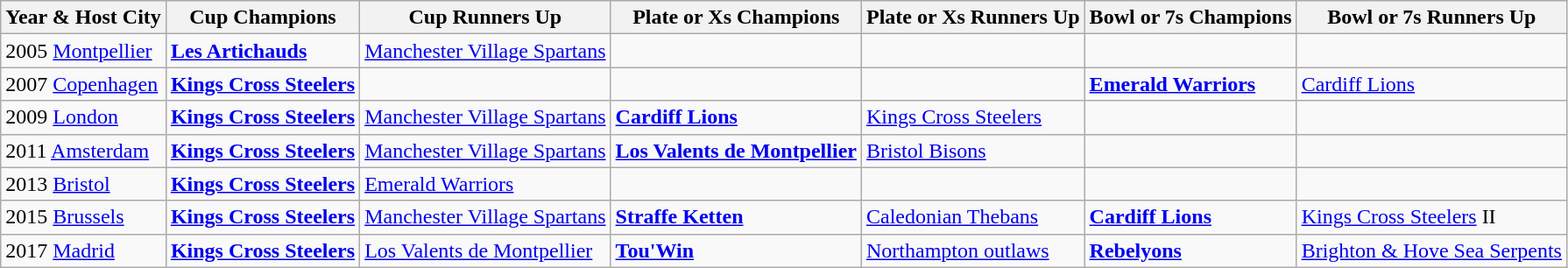<table class="wikitable plainrowheaders sortable">
<tr>
<th style="width:%;">Year & Host City</th>
<th style="width:%;">Cup Champions</th>
<th style="width:%;">Cup Runners Up</th>
<th style="width:%;">Plate or Xs Champions</th>
<th style="width:%;">Plate or Xs Runners Up</th>
<th style="width:%;">Bowl or 7s Champions</th>
<th style="width:%;">Bowl or 7s Runners Up</th>
</tr>
<tr>
<td>2005  <a href='#'>Montpellier</a></td>
<td> <strong><a href='#'>Les Artichauds</a></strong></td>
<td> <a href='#'>Manchester Village Spartans</a></td>
<td></td>
<td></td>
<td></td>
<td></td>
</tr>
<tr>
<td>2007  <a href='#'>Copenhagen</a></td>
<td> <strong><a href='#'>Kings Cross Steelers</a></strong></td>
<td></td>
<td></td>
<td></td>
<td> <strong><a href='#'>Emerald Warriors</a></strong></td>
<td> <a href='#'>Cardiff Lions</a></td>
</tr>
<tr>
<td>2009  <a href='#'>London</a></td>
<td> <strong><a href='#'>Kings Cross Steelers</a></strong></td>
<td> <a href='#'>Manchester Village Spartans</a></td>
<td> <strong><a href='#'>Cardiff Lions</a></strong></td>
<td> <a href='#'>Kings Cross Steelers</a></td>
<td></td>
<td></td>
</tr>
<tr>
<td>2011  <a href='#'>Amsterdam</a></td>
<td> <strong><a href='#'>Kings Cross Steelers</a></strong></td>
<td> <a href='#'>Manchester Village Spartans</a></td>
<td> <strong><a href='#'>Los Valents de Montpellier</a></strong></td>
<td> <a href='#'>Bristol Bisons</a></td>
<td></td>
<td></td>
</tr>
<tr>
<td>2013  <a href='#'>Bristol</a></td>
<td> <strong><a href='#'>Kings Cross Steelers</a></strong></td>
<td> <a href='#'>Emerald Warriors</a></td>
<td></td>
<td></td>
<td></td>
<td></td>
</tr>
<tr>
<td>2015  <a href='#'>Brussels</a></td>
<td> <strong><a href='#'>Kings Cross Steelers</a></strong></td>
<td> <a href='#'>Manchester Village Spartans</a></td>
<td> <strong><a href='#'>Straffe Ketten</a></strong></td>
<td> <a href='#'>Caledonian Thebans</a></td>
<td> <strong><a href='#'>Cardiff Lions</a></strong></td>
<td> <a href='#'>Kings Cross Steelers</a> II</td>
</tr>
<tr>
<td>2017  <a href='#'>Madrid</a></td>
<td> <strong><a href='#'>Kings Cross Steelers</a></strong></td>
<td> <a href='#'>Los Valents de Montpellier</a></td>
<td> <strong><a href='#'>Tou'Win</a></strong></td>
<td> <a href='#'>Northampton outlaws</a></td>
<td> <strong><a href='#'>Rebelyons</a></strong></td>
<td> <a href='#'>Brighton & Hove Sea Serpents</a></td>
</tr>
</table>
